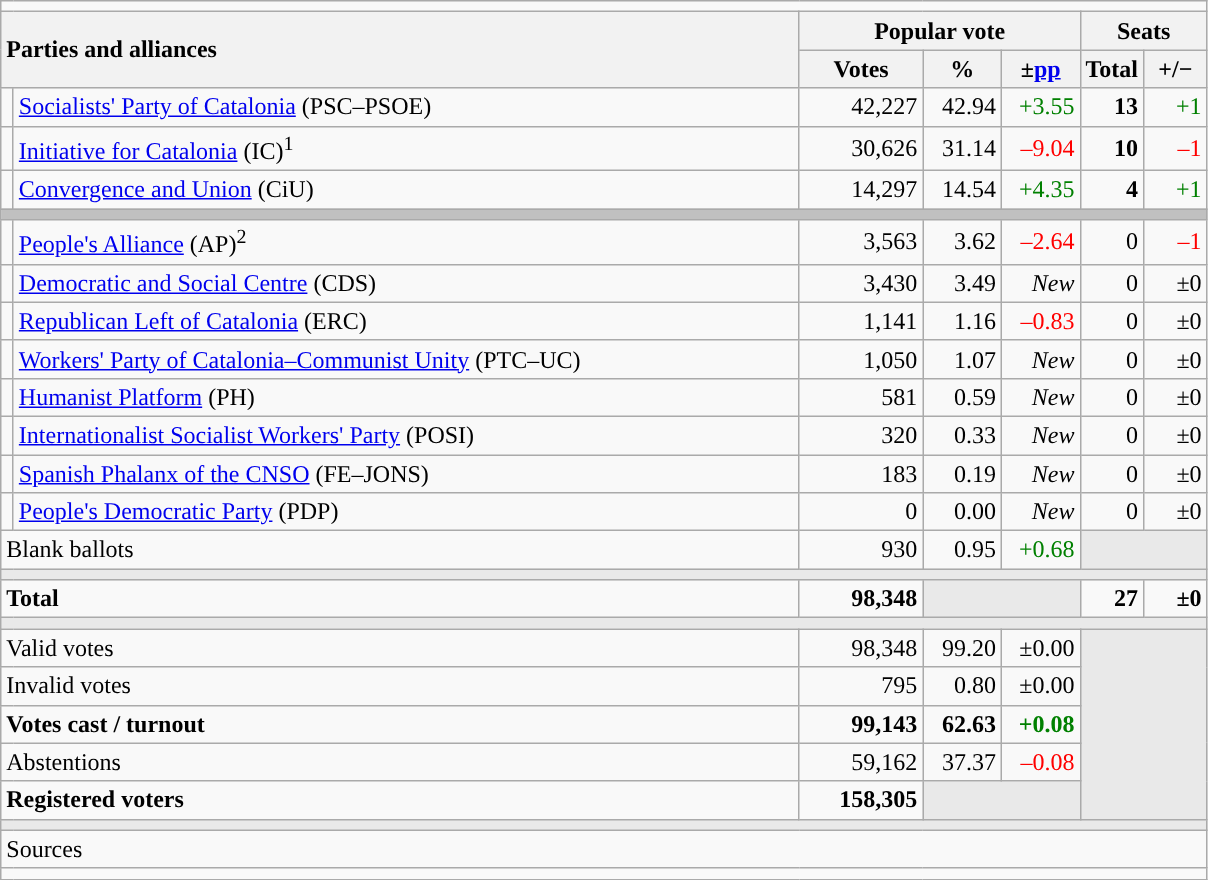<table class="wikitable" style="text-align:right;">
<tr>
<td colspan="7"></td>
</tr>
<tr>
<th style="text-align:left;" rowspan="2" colspan="2" width="525">Parties and alliances</th>
<th colspan="3">Popular vote</th>
<th colspan="2">Seats</th>
</tr>
<tr>
<th width="75">Votes</th>
<th width="45">%</th>
<th width="45">±<a href='#'>pp</a></th>
<th width="35">Total</th>
<th width="35">+/−</th>
</tr>
<tr>
<td width="1" style="color:inherit;background:"></td>
<td align="left"><a href='#'>Socialists' Party of Catalonia</a> (PSC–PSOE)</td>
<td>42,227</td>
<td>42.94</td>
<td style="color:green;">+3.55</td>
<td><strong>13</strong></td>
<td style="color:green;">+1</td>
</tr>
<tr>
<td style="color:inherit;background:"></td>
<td align="left"><a href='#'>Initiative for Catalonia</a> (IC)<sup>1</sup></td>
<td>30,626</td>
<td>31.14</td>
<td style="color:red;">–9.04</td>
<td><strong>10</strong></td>
<td style="color:red;">–1</td>
</tr>
<tr>
<td style="color:inherit;background:"></td>
<td align="left"><a href='#'>Convergence and Union</a> (CiU)</td>
<td>14,297</td>
<td>14.54</td>
<td style="color:green;">+4.35</td>
<td><strong>4</strong></td>
<td style="color:green;">+1</td>
</tr>
<tr>
<td colspan="7" style="color:inherit;background:#C0C0C0"></td>
</tr>
<tr>
<td style="color:inherit;background:"></td>
<td align="left"><a href='#'>People's Alliance</a> (AP)<sup>2</sup></td>
<td>3,563</td>
<td>3.62</td>
<td style="color:red;">–2.64</td>
<td>0</td>
<td style="color:red;">–1</td>
</tr>
<tr>
<td style="color:inherit;background:"></td>
<td align="left"><a href='#'>Democratic and Social Centre</a> (CDS)</td>
<td>3,430</td>
<td>3.49</td>
<td><em>New</em></td>
<td>0</td>
<td>±0</td>
</tr>
<tr>
<td style="color:inherit;background:"></td>
<td align="left"><a href='#'>Republican Left of Catalonia</a> (ERC)</td>
<td>1,141</td>
<td>1.16</td>
<td style="color:red;">–0.83</td>
<td>0</td>
<td>±0</td>
</tr>
<tr>
<td style="color:inherit;background:"></td>
<td align="left"><a href='#'>Workers' Party of Catalonia–Communist Unity</a> (PTC–UC)</td>
<td>1,050</td>
<td>1.07</td>
<td><em>New</em></td>
<td>0</td>
<td>±0</td>
</tr>
<tr>
<td style="color:inherit;background:"></td>
<td align="left"><a href='#'>Humanist Platform</a> (PH)</td>
<td>581</td>
<td>0.59</td>
<td><em>New</em></td>
<td>0</td>
<td>±0</td>
</tr>
<tr>
<td style="color:inherit;background:"></td>
<td align="left"><a href='#'>Internationalist Socialist Workers' Party</a> (POSI)</td>
<td>320</td>
<td>0.33</td>
<td><em>New</em></td>
<td>0</td>
<td>±0</td>
</tr>
<tr>
<td style="color:inherit;background:"></td>
<td align="left"><a href='#'>Spanish Phalanx of the CNSO</a> (FE–JONS)</td>
<td>183</td>
<td>0.19</td>
<td><em>New</em></td>
<td>0</td>
<td>±0</td>
</tr>
<tr>
<td style="color:inherit;background:"></td>
<td align="left"><a href='#'>People's Democratic Party</a> (PDP)</td>
<td>0</td>
<td>0.00</td>
<td><em>New</em></td>
<td>0</td>
<td>±0</td>
</tr>
<tr>
<td align="left" colspan="2">Blank ballots</td>
<td>930</td>
<td>0.95</td>
<td style="color:green;">+0.68</td>
<td style="color:inherit;background:#E9E9E9" colspan="2"></td>
</tr>
<tr>
<td colspan="7" style="color:inherit;background:#E9E9E9"></td>
</tr>
<tr style="font-weight:bold;">
<td align="left" colspan="2">Total</td>
<td>98,348</td>
<td bgcolor="#E9E9E9" colspan="2"></td>
<td>27</td>
<td>±0</td>
</tr>
<tr>
<td colspan="7" style="color:inherit;background:#E9E9E9"></td>
</tr>
<tr>
<td align="left" colspan="2">Valid votes</td>
<td>98,348</td>
<td>99.20</td>
<td>±0.00</td>
<td bgcolor="#E9E9E9" colspan="2" rowspan="5"></td>
</tr>
<tr>
<td align="left" colspan="2">Invalid votes</td>
<td>795</td>
<td>0.80</td>
<td>±0.00</td>
</tr>
<tr style="font-weight:bold;">
<td align="left" colspan="2">Votes cast / turnout</td>
<td>99,143</td>
<td>62.63</td>
<td style="color:green;">+0.08</td>
</tr>
<tr>
<td align="left" colspan="2">Abstentions</td>
<td>59,162</td>
<td>37.37</td>
<td style="color:red;">–0.08</td>
</tr>
<tr style="font-weight:bold;">
<td align="left" colspan="2">Registered voters</td>
<td>158,305</td>
<td bgcolor="#E9E9E9" colspan="2"></td>
</tr>
<tr>
<td colspan="7" style="color:inherit;background:#E9E9E9"></td>
</tr>
<tr>
<td align="left" colspan="7">Sources</td>
</tr>
<tr>
<td colspan="7" style="text-align:left; max-width:790px;"></td>
</tr>
</table>
